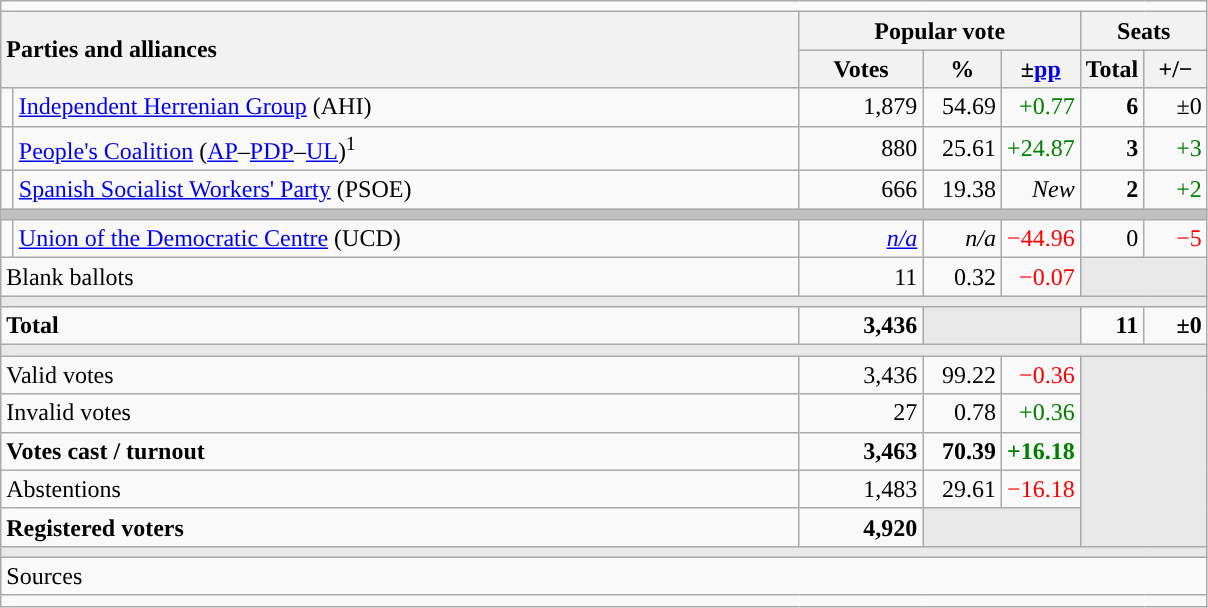<table class="wikitable" style="text-align:right;">
<tr>
<td colspan="7"></td>
</tr>
<tr>
<th style="text-align:left;" rowspan="2" colspan="2" width="525">Parties and alliances</th>
<th colspan="3">Popular vote</th>
<th colspan="2">Seats</th>
</tr>
<tr>
<th width="75">Votes</th>
<th width="45">%</th>
<th width="45">±<a href='#'>pp</a></th>
<th width="35">Total</th>
<th width="35">+/−</th>
</tr>
<tr>
<td width="1" style="color:inherit;background:"></td>
<td align="left"><a href='#'>Independent Herrenian Group</a> (AHI)</td>
<td>1,879</td>
<td>54.69</td>
<td style="color:green;">+0.77</td>
<td><strong>6</strong></td>
<td>±0</td>
</tr>
<tr>
<td style="color:inherit;background:"></td>
<td align="left"><a href='#'>People's Coalition</a> (<a href='#'>AP</a>–<a href='#'>PDP</a>–<a href='#'>UL</a>)<sup>1</sup></td>
<td>880</td>
<td>25.61</td>
<td style="color:green;">+24.87</td>
<td><strong>3</strong></td>
<td style="color:green;">+3</td>
</tr>
<tr>
<td style="color:inherit;background:"></td>
<td align="left"><a href='#'>Spanish Socialist Workers' Party</a> (PSOE)</td>
<td>666</td>
<td>19.38</td>
<td><em>New</em></td>
<td><strong>2</strong></td>
<td style="color:green;">+2</td>
</tr>
<tr>
<td colspan="7" bgcolor="#C0C0C0"></td>
</tr>
<tr>
<td style="color:inherit;background:"></td>
<td align="left"><a href='#'>Union of the Democratic Centre</a> (UCD)</td>
<td><em><a href='#'>n/a</a></em></td>
<td><em>n/a</em></td>
<td style="color:red;">−44.96</td>
<td>0</td>
<td style="color:red;">−5</td>
</tr>
<tr>
<td align="left" colspan="2">Blank ballots</td>
<td>11</td>
<td>0.32</td>
<td style="color:red;">−0.07</td>
<td bgcolor="#E9E9E9" colspan="2"></td>
</tr>
<tr>
<td colspan="7" bgcolor="#E9E9E9"></td>
</tr>
<tr style="font-weight:bold;">
<td align="left" colspan="2">Total</td>
<td>3,436</td>
<td bgcolor="#E9E9E9" colspan="2"></td>
<td>11</td>
<td>±0</td>
</tr>
<tr>
<td colspan="7" bgcolor="#E9E9E9"></td>
</tr>
<tr>
<td align="left" colspan="2">Valid votes</td>
<td>3,436</td>
<td>99.22</td>
<td style="color:red;">−0.36</td>
<td bgcolor="#E9E9E9" colspan="2" rowspan="5"></td>
</tr>
<tr>
<td align="left" colspan="2">Invalid votes</td>
<td>27</td>
<td>0.78</td>
<td style="color:green;">+0.36</td>
</tr>
<tr style="font-weight:bold;">
<td align="left" colspan="2">Votes cast / turnout</td>
<td>3,463</td>
<td>70.39</td>
<td style="color:green;">+16.18</td>
</tr>
<tr>
<td align="left" colspan="2">Abstentions</td>
<td>1,483</td>
<td>29.61</td>
<td style="color:red;">−16.18</td>
</tr>
<tr style="font-weight:bold;">
<td align="left" colspan="2">Registered voters</td>
<td>4,920</td>
<td bgcolor="#E9E9E9" colspan="2"></td>
</tr>
<tr>
<td colspan="7" bgcolor="#E9E9E9"></td>
</tr>
<tr>
<td align="left" colspan="7">Sources</td>
</tr>
<tr>
<td colspan="7" style="text-align:left; max-width:790px;"></td>
</tr>
</table>
